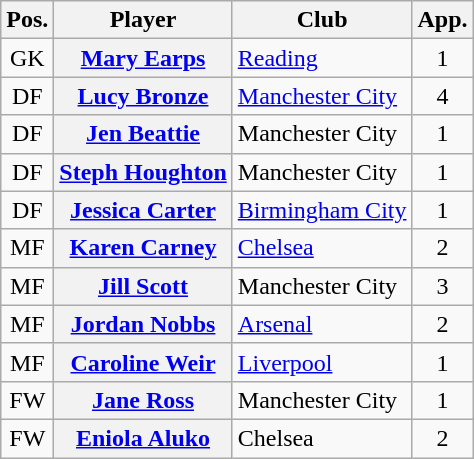<table class="wikitable plainrowheaders" style="text-align: left">
<tr>
<th scope=col>Pos.</th>
<th scope=col>Player</th>
<th scope=col>Club</th>
<th scope=col>App.</th>
</tr>
<tr>
<td style=text-align:center>GK</td>
<th scope=row><a href='#'>Mary Earps</a></th>
<td><a href='#'>Reading</a></td>
<td style=text-align:center>1</td>
</tr>
<tr>
<td style=text-align:center>DF</td>
<th scope=row><a href='#'>Lucy Bronze</a> </th>
<td><a href='#'>Manchester City</a></td>
<td style=text-align:center>4</td>
</tr>
<tr>
<td style=text-align:center>DF</td>
<th scope=row><a href='#'>Jen Beattie</a></th>
<td>Manchester City</td>
<td style=text-align:center>1</td>
</tr>
<tr>
<td style=text-align:center>DF</td>
<th scope=row><a href='#'>Steph Houghton</a></th>
<td>Manchester City</td>
<td style=text-align:center>1</td>
</tr>
<tr>
<td style=text-align:center>DF</td>
<th scope=row><a href='#'>Jessica Carter</a></th>
<td><a href='#'>Birmingham City</a></td>
<td style=text-align:center>1</td>
</tr>
<tr>
<td style=text-align:center>MF</td>
<th scope=row><a href='#'>Karen Carney</a> </th>
<td><a href='#'>Chelsea</a></td>
<td style=text-align:center>2</td>
</tr>
<tr>
<td style=text-align:center>MF</td>
<th scope=row><a href='#'>Jill Scott</a> </th>
<td>Manchester City</td>
<td style=text-align:center>3</td>
</tr>
<tr>
<td style=text-align:center>MF</td>
<th scope=row><a href='#'>Jordan Nobbs</a> </th>
<td><a href='#'>Arsenal</a></td>
<td style=text-align:center>2</td>
</tr>
<tr>
<td style=text-align:center>MF</td>
<th scope=row><a href='#'>Caroline Weir</a></th>
<td><a href='#'>Liverpool</a></td>
<td style=text-align:center>1</td>
</tr>
<tr>
<td style=text-align:center>FW</td>
<th scope=row><a href='#'>Jane Ross</a></th>
<td>Manchester City</td>
<td style=text-align:center>1</td>
</tr>
<tr>
<td style=text-align:center>FW</td>
<th scope=row><a href='#'>Eniola Aluko</a> </th>
<td>Chelsea</td>
<td style=text-align:center>2</td>
</tr>
</table>
